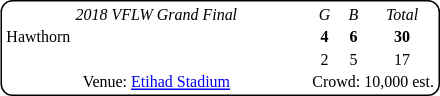<table style="margin-right:4px; margin-top:8px; float:right; clear:right; border:1px #000 solid; border-radius:8px; background:#fff; font-family:Verdana; font-size:8pt; text-align:center;">
<tr>
<td style="width:200px;"><em>2018 VFLW Grand Final</em></td>
<td><em>G</em></td>
<td><em>B</em></td>
<td><em>Total</em></td>
</tr>
<tr>
<td style="text-align:left">Hawthorn</td>
<td><strong>4</strong></td>
<td><strong>6</strong></td>
<td><strong>30</strong></td>
</tr>
<tr>
<td style="text-align:left"></td>
<td>2</td>
<td>5</td>
<td>17</td>
</tr>
<tr>
<td>Venue: <a href='#'>Etihad Stadium</a></td>
<td colspan="3">Crowd: 10,000 est.</td>
</tr>
</table>
